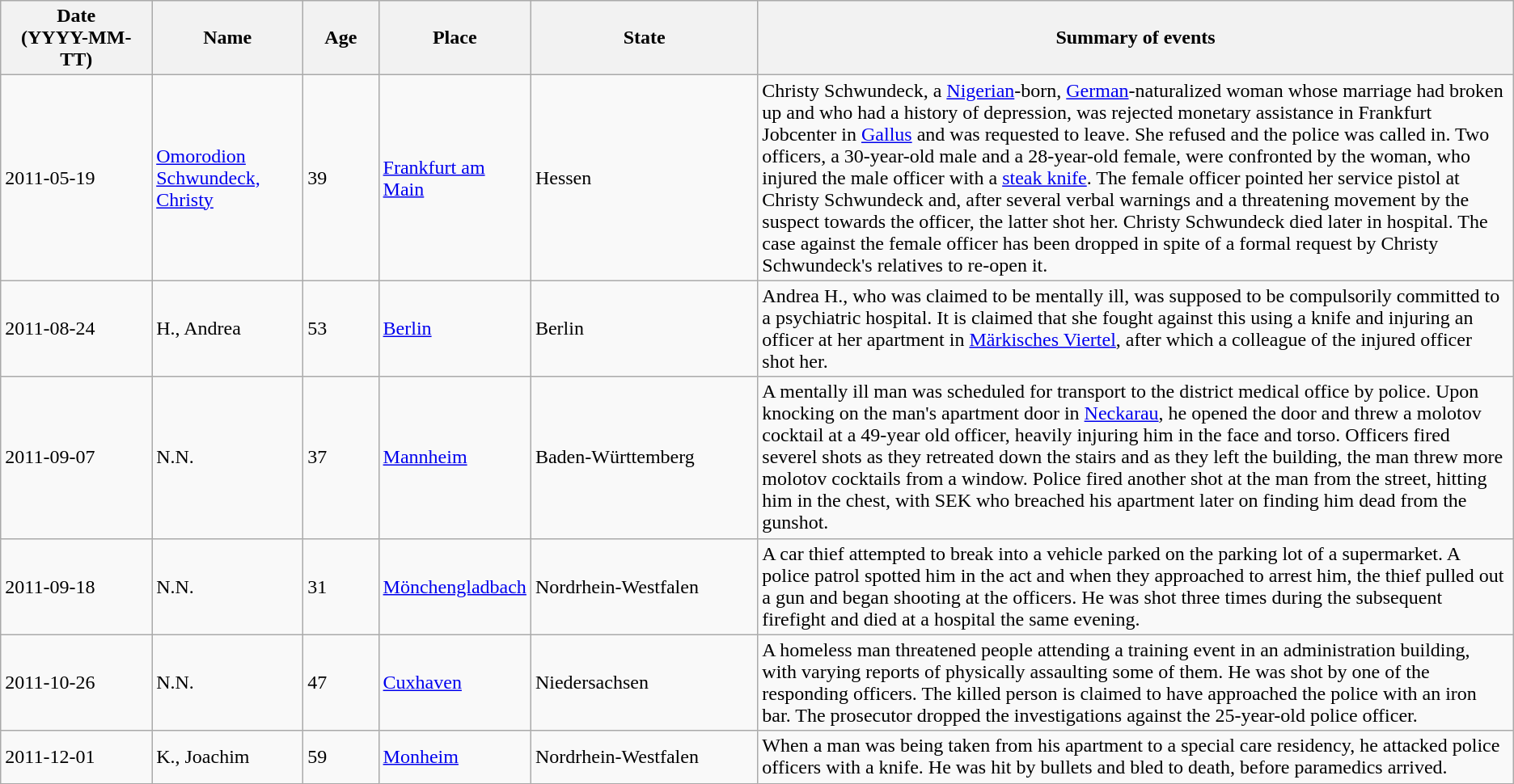<table class="wikitable sortable static-row-numbers static-row-header-text">
<tr>
<th style="width:10%;">Date<br>(YYYY-MM-TT)</th>
<th style="width:10%;">Name</th>
<th style="width:5%;">Age</th>
<th style="width:10%;">Place</th>
<th style="width:15%;">State</th>
<th style="width:50%;">Summary of events</th>
</tr>
<tr>
<td>2011-05-19</td>
<td><a href='#'>Omorodion Schwundeck, Christy</a></td>
<td>39</td>
<td><a href='#'>Frankfurt am Main</a></td>
<td>Hessen</td>
<td>Christy Schwundeck, a <a href='#'>Nigerian</a>-born, <a href='#'>German</a>-naturalized woman whose marriage had broken up and who had a history of depression, was rejected monetary assistance in Frankfurt Jobcenter in <a href='#'>Gallus</a> and was requested to leave. She refused and the police was called in. Two officers, a 30-year-old male and a 28-year-old female, were confronted by the woman, who injured the male officer with a <a href='#'>steak knife</a>. The female officer pointed her service pistol at Christy Schwundeck and, after several verbal warnings and a threatening movement by the suspect towards the officer, the latter shot her. Christy Schwundeck died later in hospital. The case against the female officer has been dropped in spite of a formal request by Christy Schwundeck's relatives to re-open it.</td>
</tr>
<tr>
<td>2011-08-24</td>
<td>H., Andrea</td>
<td>53</td>
<td><a href='#'>Berlin</a></td>
<td>Berlin</td>
<td>Andrea H., who was claimed to be mentally ill, was supposed to be compulsorily committed to a psychiatric hospital. It is claimed that she fought against this using a knife and injuring an officer at her apartment in <a href='#'>Märkisches Viertel</a>, after which a colleague of the injured officer shot her.</td>
</tr>
<tr>
<td>2011-09-07</td>
<td>N.N.</td>
<td>37</td>
<td><a href='#'>Mannheim</a></td>
<td>Baden-Württemberg</td>
<td>A mentally ill man was scheduled for transport to the district medical office by police. Upon knocking on the man's apartment door in <a href='#'>Neckarau</a>, he opened the door and threw a molotov cocktail at a 49-year old officer, heavily injuring him in the face and torso. Officers fired severel shots as they retreated down the stairs and as they left the building, the man threw more molotov cocktails from a window. Police fired another shot at the man from the street, hitting him in the chest, with SEK who breached his apartment later on finding him dead from the gunshot.</td>
</tr>
<tr>
<td>2011-09-18</td>
<td>N.N.</td>
<td>31</td>
<td><a href='#'>Mönchengladbach</a></td>
<td>Nordrhein-Westfalen</td>
<td>A car thief attempted to break into a vehicle parked on the parking lot of a supermarket. A police patrol spotted him in the act and when they approached to arrest him, the thief pulled out a gun and began shooting at the officers. He was shot three times during the subsequent firefight and died at a hospital the same evening.</td>
</tr>
<tr>
<td>2011-10-26</td>
<td>N.N.</td>
<td>47</td>
<td><a href='#'>Cuxhaven</a></td>
<td>Niedersachsen</td>
<td>A homeless man threatened people attending a training event in an administration building, with varying reports of physically assaulting some of them. He was shot by one of the responding officers. The killed person is claimed to have approached the police with an iron bar. The prosecutor dropped the investigations against the 25-year-old police officer.</td>
</tr>
<tr>
<td>2011-12-01</td>
<td>K., Joachim</td>
<td>59</td>
<td><a href='#'>Monheim</a></td>
<td>Nordrhein-Westfalen</td>
<td>When a man was being taken from his apartment to a special care residency, he attacked police officers with a knife. He was hit by bullets and bled to death, before paramedics arrived.</td>
</tr>
</table>
